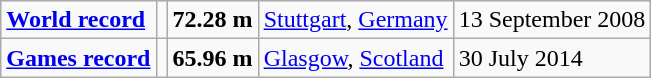<table class="wikitable">
<tr>
<td><a href='#'><strong>World record</strong></a></td>
<td></td>
<td><strong>72.28 m</strong></td>
<td><a href='#'>Stuttgart</a>, <a href='#'>Germany</a></td>
<td>13 September 2008</td>
</tr>
<tr>
<td><a href='#'><strong>Games record</strong></a></td>
<td></td>
<td><strong>65.96 m</strong></td>
<td><a href='#'>Glasgow</a>, <a href='#'>Scotland</a></td>
<td>30 July 2014</td>
</tr>
</table>
